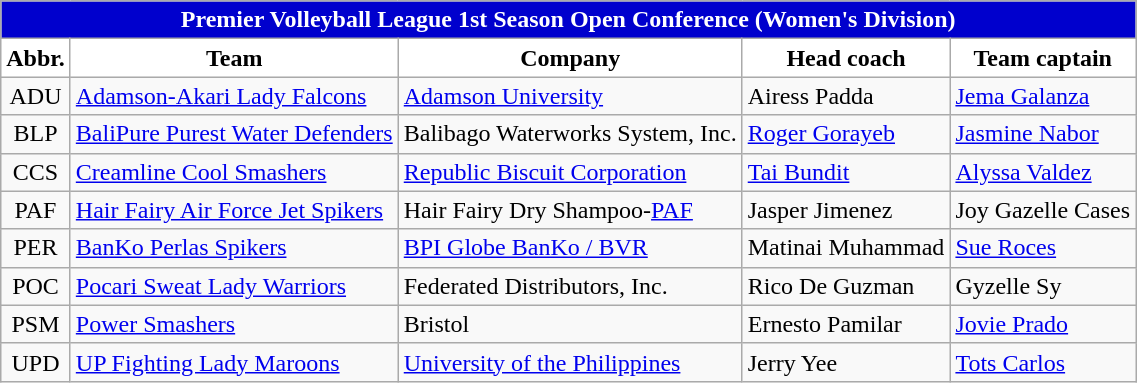<table class="wikitable" style="text-align:left">
<tr>
<th style="background:#0000CD;color:white;" colspan=6>Premier Volleyball League 1st Season Open Conference (Women's Division)</th>
</tr>
<tr>
<th style="background:white">Abbr.</th>
<th style="background:white">Team</th>
<th style="background:white">Company</th>
<th style="background:white">Head coach</th>
<th style="background:white">Team captain</th>
</tr>
<tr>
<td style="text-align:center">ADU</td>
<td><a href='#'>Adamson-Akari Lady Falcons</a></td>
<td><a href='#'>Adamson University</a></td>
<td> Airess Padda</td>
<td><a href='#'>Jema Galanza</a></td>
</tr>
<tr>
<td style="text-align:center">BLP</td>
<td><a href='#'>BaliPure Purest Water Defenders</a></td>
<td>Balibago Waterworks System, Inc.</td>
<td> <a href='#'>Roger Gorayeb</a></td>
<td><a href='#'>Jasmine Nabor</a></td>
</tr>
<tr>
<td style="text-align:center">CCS</td>
<td><a href='#'>Creamline Cool Smashers</a></td>
<td><a href='#'>Republic Biscuit Corporation</a></td>
<td> <a href='#'>Tai Bundit</a></td>
<td><a href='#'>Alyssa Valdez</a></td>
</tr>
<tr>
<td style="text-align:center">PAF</td>
<td><a href='#'>Hair Fairy Air Force Jet Spikers</a></td>
<td>Hair Fairy Dry Shampoo-<a href='#'>PAF</a></td>
<td> Jasper Jimenez</td>
<td>Joy Gazelle Cases</td>
</tr>
<tr>
<td style="text-align:center">PER</td>
<td><a href='#'>BanKo Perlas Spikers</a></td>
<td><a href='#'>BPI Globe BanKo / BVR</a></td>
<td> Matinai Muhammad</td>
<td><a href='#'>Sue Roces</a></td>
</tr>
<tr>
<td style="text-align:center">POC</td>
<td><a href='#'>Pocari Sweat Lady Warriors</a></td>
<td>Federated Distributors, Inc.</td>
<td> Rico De Guzman</td>
<td>Gyzelle Sy</td>
</tr>
<tr>
<td style="text-align:center">PSM</td>
<td><a href='#'>Power Smashers</a></td>
<td>Bristol</td>
<td> Ernesto Pamilar</td>
<td><a href='#'>Jovie Prado</a></td>
</tr>
<tr>
<td style="text-align:center">UPD</td>
<td><a href='#'>UP Fighting Lady Maroons</a></td>
<td><a href='#'>University of the Philippines</a></td>
<td> Jerry Yee</td>
<td><a href='#'>Tots Carlos</a></td>
</tr>
</table>
